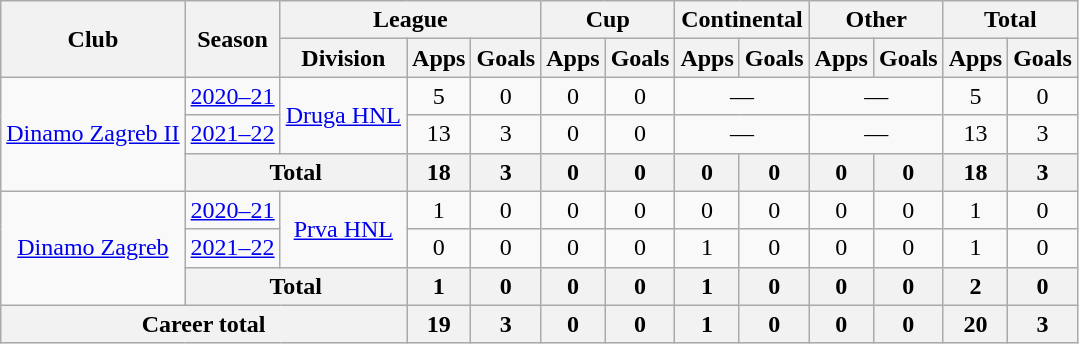<table class="wikitable" style="text-align: center">
<tr>
<th rowspan="2">Club</th>
<th rowspan="2">Season</th>
<th colspan="3">League</th>
<th colspan="2">Cup</th>
<th colspan="2">Continental</th>
<th colspan="2">Other</th>
<th colspan="2">Total</th>
</tr>
<tr>
<th>Division</th>
<th>Apps</th>
<th>Goals</th>
<th>Apps</th>
<th>Goals</th>
<th>Apps</th>
<th>Goals</th>
<th>Apps</th>
<th>Goals</th>
<th>Apps</th>
<th>Goals</th>
</tr>
<tr>
<td rowspan="3"><a href='#'>Dinamo Zagreb II</a></td>
<td><a href='#'>2020–21</a></td>
<td rowspan="2"><a href='#'>Druga HNL</a></td>
<td>5</td>
<td>0</td>
<td>0</td>
<td>0</td>
<td colspan="2">—</td>
<td colspan="2">—</td>
<td>5</td>
<td>0</td>
</tr>
<tr>
<td><a href='#'>2021–22</a></td>
<td>13</td>
<td>3</td>
<td>0</td>
<td>0</td>
<td colspan="2">—</td>
<td colspan="2">—</td>
<td>13</td>
<td>3</td>
</tr>
<tr>
<th colspan=2>Total</th>
<th>18</th>
<th>3</th>
<th>0</th>
<th>0</th>
<th>0</th>
<th>0</th>
<th>0</th>
<th>0</th>
<th>18</th>
<th>3</th>
</tr>
<tr>
<td rowspan="3"><a href='#'>Dinamo Zagreb</a></td>
<td><a href='#'>2020–21</a></td>
<td rowspan="2"><a href='#'>Prva HNL</a></td>
<td>1</td>
<td>0</td>
<td>0</td>
<td>0</td>
<td>0</td>
<td>0</td>
<td>0</td>
<td>0</td>
<td>1</td>
<td>0</td>
</tr>
<tr>
<td><a href='#'>2021–22</a></td>
<td>0</td>
<td>0</td>
<td>0</td>
<td>0</td>
<td>1</td>
<td>0</td>
<td>0</td>
<td>0</td>
<td>1</td>
<td>0</td>
</tr>
<tr>
<th colspan=2>Total</th>
<th>1</th>
<th>0</th>
<th>0</th>
<th>0</th>
<th>1</th>
<th>0</th>
<th>0</th>
<th>0</th>
<th>2</th>
<th>0</th>
</tr>
<tr>
<th colspan=3>Career total</th>
<th>19</th>
<th>3</th>
<th>0</th>
<th>0</th>
<th>1</th>
<th>0</th>
<th>0</th>
<th>0</th>
<th>20</th>
<th>3</th>
</tr>
</table>
